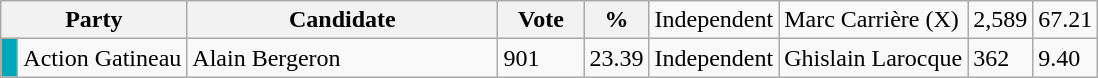<table class="wikitable">
<tr>
<th bgcolor="#DDDDFF" width="100px" colspan="2">Party</th>
<th bgcolor="#DDDDFF" width="200px">Candidate</th>
<th bgcolor="#DDDDFF" width="50px">Vote</th>
<th bgcolor="#DDDDFF" width="30px">%<br></th>
<td>Independent</td>
<td>Marc Carrière (X)</td>
<td>2,589</td>
<td>67.21</td>
</tr>
<tr>
<td bgcolor=#00a7ba> </td>
<td>Action Gatineau</td>
<td>Alain Bergeron</td>
<td>901</td>
<td>23.39<br></td>
<td>Independent</td>
<td>Ghislain Larocque</td>
<td>362</td>
<td>9.40</td>
</tr>
</table>
